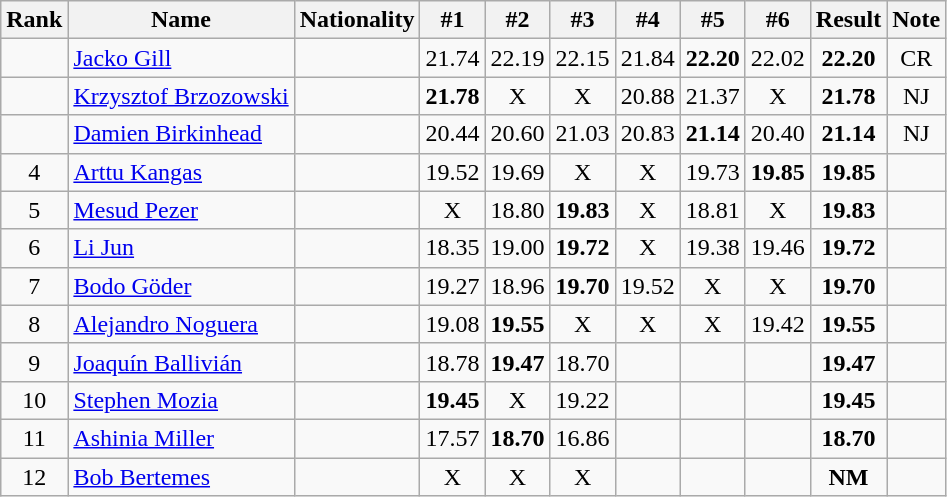<table class="wikitable sortable" style="text-align:center">
<tr>
<th>Rank</th>
<th>Name</th>
<th>Nationality</th>
<th>#1</th>
<th>#2</th>
<th>#3</th>
<th>#4</th>
<th>#5</th>
<th>#6</th>
<th>Result</th>
<th>Note</th>
</tr>
<tr>
<td></td>
<td align=left><a href='#'>Jacko Gill</a></td>
<td align=left></td>
<td>21.74</td>
<td>22.19</td>
<td>22.15</td>
<td>21.84</td>
<td><strong>22.20</strong></td>
<td>22.02</td>
<td><strong>22.20</strong></td>
<td>CR</td>
</tr>
<tr>
<td></td>
<td align=left><a href='#'>Krzysztof Brzozowski</a></td>
<td align=left></td>
<td><strong>21.78</strong></td>
<td>X</td>
<td>X</td>
<td>20.88</td>
<td>21.37</td>
<td>X</td>
<td><strong>21.78</strong></td>
<td>NJ</td>
</tr>
<tr>
<td></td>
<td align=left><a href='#'>Damien Birkinhead</a></td>
<td align=left></td>
<td>20.44</td>
<td>20.60</td>
<td>21.03</td>
<td>20.83</td>
<td><strong>21.14</strong></td>
<td>20.40</td>
<td><strong>21.14</strong></td>
<td>NJ</td>
</tr>
<tr>
<td>4</td>
<td align=left><a href='#'>Arttu Kangas</a></td>
<td align=left></td>
<td>19.52</td>
<td>19.69</td>
<td>X</td>
<td>X</td>
<td>19.73</td>
<td><strong>19.85</strong></td>
<td><strong>19.85</strong></td>
<td></td>
</tr>
<tr>
<td>5</td>
<td align=left><a href='#'>Mesud Pezer</a></td>
<td align=left></td>
<td>X</td>
<td>18.80</td>
<td><strong>19.83</strong></td>
<td>X</td>
<td>18.81</td>
<td>X</td>
<td><strong>19.83</strong></td>
<td></td>
</tr>
<tr>
<td>6</td>
<td align=left><a href='#'>Li Jun</a></td>
<td align=left></td>
<td>18.35</td>
<td>19.00</td>
<td><strong>19.72</strong></td>
<td>X</td>
<td>19.38</td>
<td>19.46</td>
<td><strong>19.72</strong></td>
<td></td>
</tr>
<tr>
<td>7</td>
<td align=left><a href='#'>Bodo Göder</a></td>
<td align=left></td>
<td>19.27</td>
<td>18.96</td>
<td><strong>19.70</strong></td>
<td>19.52</td>
<td>X</td>
<td>X</td>
<td><strong>19.70</strong></td>
<td></td>
</tr>
<tr>
<td>8</td>
<td align=left><a href='#'>Alejandro Noguera</a></td>
<td align=left></td>
<td>19.08</td>
<td><strong>19.55</strong></td>
<td>X</td>
<td>X</td>
<td>X</td>
<td>19.42</td>
<td><strong>19.55</strong></td>
<td></td>
</tr>
<tr>
<td>9</td>
<td align=left><a href='#'>Joaquín Ballivián</a></td>
<td align=left></td>
<td>18.78</td>
<td><strong>19.47</strong></td>
<td>18.70</td>
<td></td>
<td></td>
<td></td>
<td><strong>19.47</strong></td>
<td></td>
</tr>
<tr>
<td>10</td>
<td align=left><a href='#'>Stephen Mozia</a></td>
<td align=left></td>
<td><strong>19.45</strong></td>
<td>X</td>
<td>19.22</td>
<td></td>
<td></td>
<td></td>
<td><strong>19.45</strong></td>
<td></td>
</tr>
<tr>
<td>11</td>
<td align=left><a href='#'>Ashinia Miller</a></td>
<td align=left></td>
<td>17.57</td>
<td><strong>18.70</strong></td>
<td>16.86</td>
<td></td>
<td></td>
<td></td>
<td><strong>18.70</strong></td>
<td></td>
</tr>
<tr>
<td>12</td>
<td align=left><a href='#'>Bob Bertemes</a></td>
<td align=left></td>
<td>X</td>
<td>X</td>
<td>X</td>
<td></td>
<td></td>
<td></td>
<td><strong>NM</strong></td>
<td></td>
</tr>
</table>
